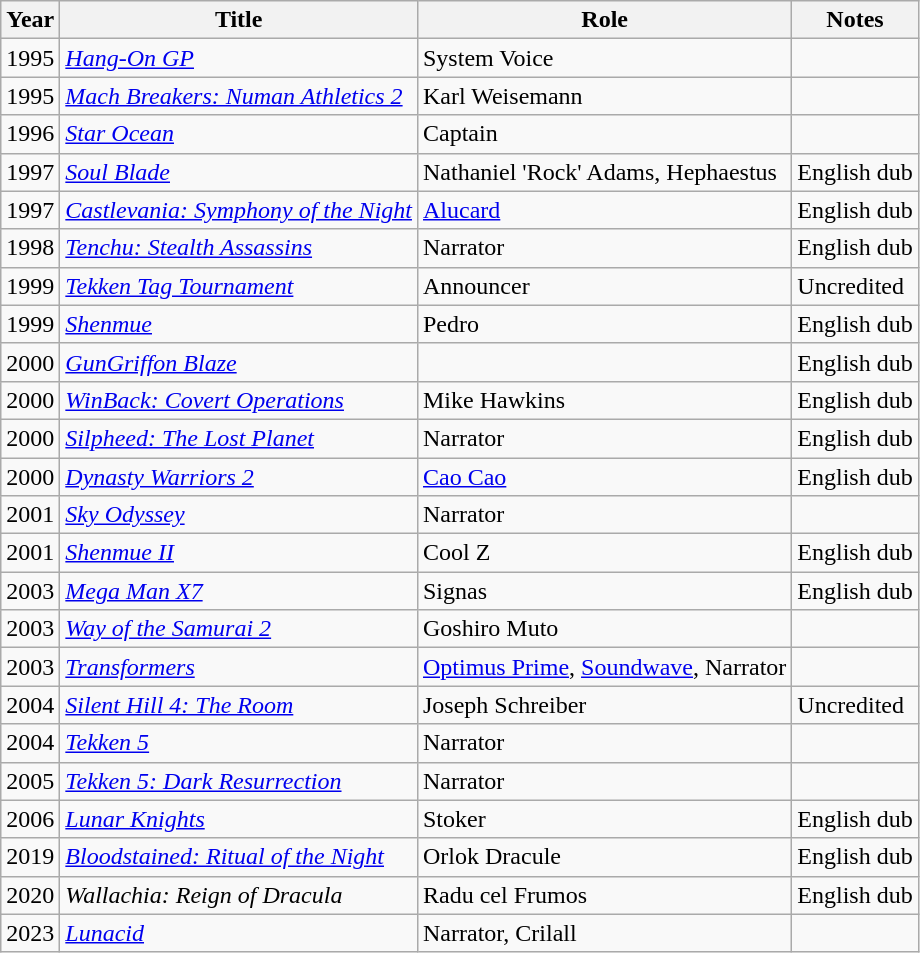<table class="wikitable sortable">
<tr>
<th>Year</th>
<th>Title</th>
<th>Role</th>
<th>Notes</th>
</tr>
<tr>
<td>1995</td>
<td><em><a href='#'>Hang-On GP</a></em></td>
<td>System Voice</td>
<td></td>
</tr>
<tr>
<td>1995</td>
<td><em><a href='#'>Mach Breakers: Numan Athletics 2</a></em></td>
<td>Karl Weisemann</td>
<td></td>
</tr>
<tr>
<td>1996</td>
<td><em><a href='#'>Star Ocean</a></em></td>
<td>Captain</td>
<td></td>
</tr>
<tr>
<td>1997</td>
<td><em><a href='#'>Soul Blade</a></em></td>
<td>Nathaniel 'Rock' Adams, Hephaestus</td>
<td>English dub</td>
</tr>
<tr>
<td>1997</td>
<td><em><a href='#'>Castlevania: Symphony of the Night</a></em></td>
<td><a href='#'>Alucard</a></td>
<td>English dub</td>
</tr>
<tr>
<td>1998</td>
<td><em><a href='#'>Tenchu: Stealth Assassins</a></em></td>
<td>Narrator</td>
<td>English dub</td>
</tr>
<tr>
<td>1999</td>
<td><em><a href='#'>Tekken Tag Tournament</a></em></td>
<td>Announcer</td>
<td>Uncredited</td>
</tr>
<tr>
<td>1999</td>
<td><em><a href='#'>Shenmue</a></em></td>
<td>Pedro</td>
<td>English dub</td>
</tr>
<tr>
<td>2000</td>
<td><em><a href='#'>GunGriffon Blaze</a></em></td>
<td></td>
<td>English dub</td>
</tr>
<tr>
<td>2000</td>
<td><em><a href='#'>WinBack: Covert Operations</a></em></td>
<td>Mike Hawkins</td>
<td>English dub</td>
</tr>
<tr>
<td>2000</td>
<td><em><a href='#'>Silpheed: The Lost Planet</a></em></td>
<td>Narrator</td>
<td>English dub</td>
</tr>
<tr>
<td>2000</td>
<td><em><a href='#'>Dynasty Warriors 2</a></em></td>
<td><a href='#'>Cao Cao</a></td>
<td>English dub</td>
</tr>
<tr>
<td>2001</td>
<td><em><a href='#'>Sky Odyssey</a></em></td>
<td>Narrator</td>
<td></td>
</tr>
<tr>
<td>2001</td>
<td><em><a href='#'>Shenmue II</a></em></td>
<td>Cool Z</td>
<td>English dub</td>
</tr>
<tr>
<td>2003</td>
<td><em><a href='#'>Mega Man X7</a></em></td>
<td>Signas</td>
<td>English dub</td>
</tr>
<tr>
<td>2003</td>
<td><em><a href='#'>Way of the Samurai 2</a></em></td>
<td>Goshiro Muto</td>
<td></td>
</tr>
<tr>
<td>2003</td>
<td><em><a href='#'>Transformers</a></em></td>
<td><a href='#'>Optimus Prime</a>, <a href='#'>Soundwave</a>, Narrator</td>
<td></td>
</tr>
<tr>
<td>2004</td>
<td><em><a href='#'>Silent Hill 4: The Room</a></em></td>
<td>Joseph Schreiber</td>
<td>Uncredited</td>
</tr>
<tr>
<td>2004</td>
<td><em><a href='#'>Tekken 5</a></em></td>
<td>Narrator</td>
<td></td>
</tr>
<tr>
<td>2005</td>
<td><em><a href='#'>Tekken 5: Dark Resurrection</a></em></td>
<td>Narrator</td>
<td></td>
</tr>
<tr>
<td>2006</td>
<td><em><a href='#'>Lunar Knights</a></em></td>
<td>Stoker</td>
<td>English dub</td>
</tr>
<tr>
<td>2019</td>
<td><em><a href='#'>Bloodstained: Ritual of the Night</a></em></td>
<td>Orlok Dracule</td>
<td>English dub</td>
</tr>
<tr>
<td>2020</td>
<td><em>Wallachia: Reign of Dracula</em></td>
<td>Radu cel Frumos</td>
<td>English dub</td>
</tr>
<tr>
<td>2023</td>
<td><em><a href='#'>Lunacid</a></em></td>
<td>Narrator, Crilall</td>
<td></td>
</tr>
</table>
